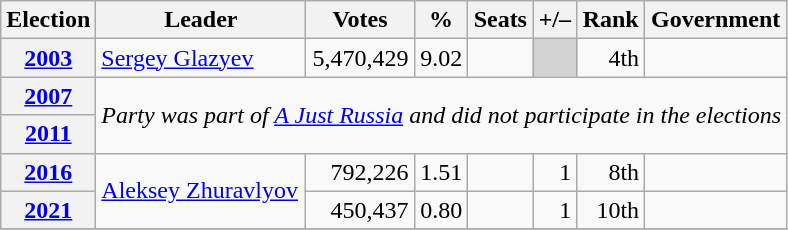<table class=wikitable style=text-align:right>
<tr>
<th>Election</th>
<th>Leader</th>
<th>Votes</th>
<th>%</th>
<th>Seats</th>
<th>+/–</th>
<th>Rank</th>
<th>Government</th>
</tr>
<tr>
<th><a href='#'>2003</a></th>
<td align=left><a href='#'>Sergey Glazyev</a></td>
<td>5,470,429</td>
<td>9.02</td>
<td></td>
<td bgcolor=lightgrey></td>
<td> 4th</td>
<td></td>
</tr>
<tr>
<th><a href='#'>2007</a></th>
<td rowspan=2 colspan=8 align=center><em>Party was part of <a href='#'>A Just Russia</a> and did not participate in the elections</em></td>
</tr>
<tr>
<th><a href='#'>2011</a></th>
</tr>
<tr>
<th><a href='#'>2016</a></th>
<td align=left rowspan=2><a href='#'>Aleksey Zhuravlyov</a></td>
<td>792,226</td>
<td>1.51</td>
<td></td>
<td> 1</td>
<td> 8th</td>
<td></td>
</tr>
<tr>
<th><a href='#'>2021</a></th>
<td>450,437</td>
<td>0.80</td>
<td></td>
<td> 1</td>
<td> 10th</td>
<td></td>
</tr>
<tr>
</tr>
</table>
